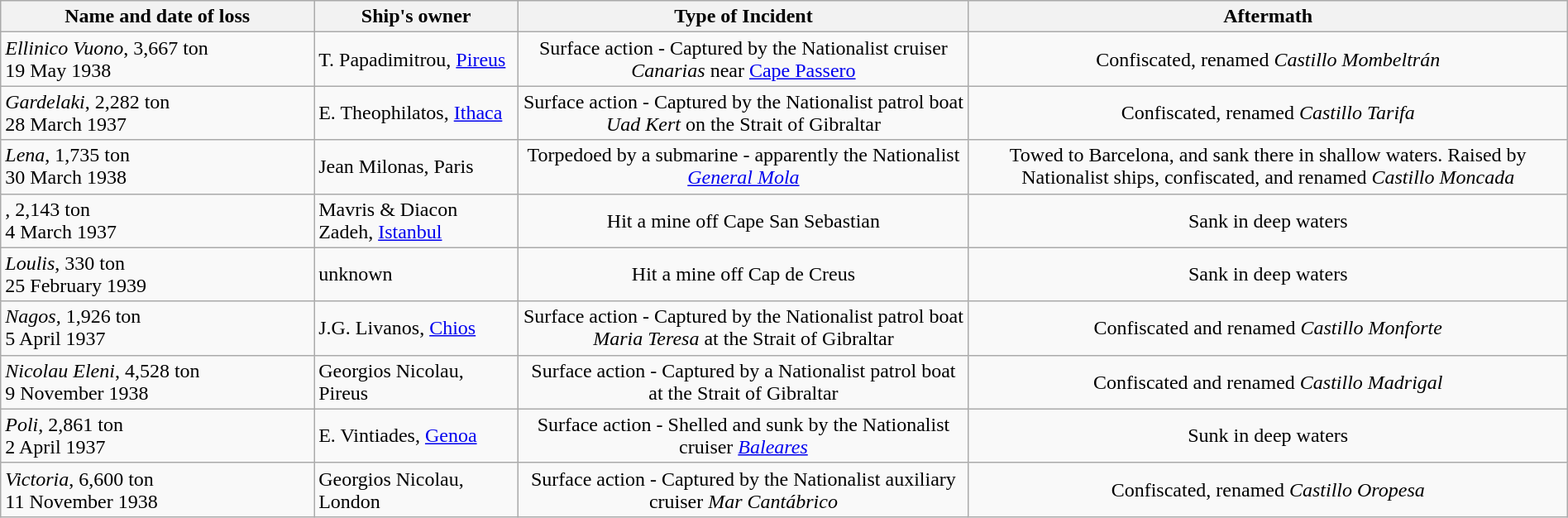<table class="wikitable sortable" width="100%">
<tr>
<th width=20% class=unsortable>Name and date of loss</th>
<th>Ship's owner</th>
<th>Type of Incident</th>
<th>Aftermath</th>
</tr>
<tr align="center">
<td align=left> <em>Ellinico Vuono</em>, 3,667 ton<br>19 May 1938</td>
<td align=left> T. Papadimitrou, <a href='#'>Pireus</a></td>
<td>Surface action - Captured by the Nationalist cruiser <em>Canarias</em> near <a href='#'>Cape Passero</a></td>
<td>Confiscated, renamed <em>Castillo Mombeltrán</em></td>
</tr>
<tr align="center">
<td align=left> <em>Gardelaki</em>, 2,282 ton<br>28 March 1937</td>
<td align=left> E. Theophilatos, <a href='#'>Ithaca</a></td>
<td>Surface action - Captured by the Nationalist patrol boat <em>Uad Kert</em> on the Strait of Gibraltar</td>
<td>Confiscated, renamed <em>Castillo Tarifa</em></td>
</tr>
<tr align="center">
<td align=left> <em>Lena</em>, 1,735 ton<br>30 March 1938</td>
<td align=left> Jean Milonas, Paris</td>
<td>Torpedoed by a submarine - apparently the Nationalist <a href='#'><em>General Mola</em></a></td>
<td>Towed to Barcelona, and sank there in shallow waters. Raised by Nationalist ships, confiscated, and renamed <em>Castillo Moncada</em></td>
</tr>
<tr align="center">
<td align=left> , 2,143 ton<br>4 March 1937</td>
<td align=left> Mavris & Diacon Zadeh, <a href='#'>Istanbul</a></td>
<td>Hit a mine off Cape San Sebastian</td>
<td>Sank in deep waters</td>
</tr>
<tr align="center">
<td align=left> <em>Loulis</em>, 330 ton<br>25 February 1939</td>
<td align=left> unknown</td>
<td>Hit a mine off Cap de Creus</td>
<td>Sank in deep waters</td>
</tr>
<tr align="center">
<td align=left> <em>Nagos</em>, 1,926 ton<br>5 April 1937</td>
<td align=left> J.G. Livanos, <a href='#'>Chios</a></td>
<td>Surface action - Captured by the Nationalist patrol boat <em>Maria Teresa</em> at the Strait of Gibraltar</td>
<td>Confiscated and renamed <em>Castillo Monforte</em></td>
</tr>
<tr align="center">
<td align=left> <em>Nicolau Eleni</em>, 4,528 ton<br>9 November 1938</td>
<td align=left> Georgios Nicolau, Pireus</td>
<td>Surface action - Captured by a Nationalist patrol boat at the Strait of Gibraltar</td>
<td>Confiscated and renamed <em>Castillo Madrigal</em></td>
</tr>
<tr align="center">
<td align=left> <em>Poli</em>, 2,861 ton<br>2 April 1937</td>
<td align=left> E. Vintiades, <a href='#'>Genoa</a></td>
<td>Surface action - Shelled and sunk by the Nationalist cruiser <em><a href='#'>Baleares</a></em></td>
<td>Sunk in deep waters</td>
</tr>
<tr align="center">
<td align=left> <em>Victoria</em>, 6,600 ton<br>11 November 1938</td>
<td align=left> Georgios Nicolau, London</td>
<td>Surface action - Captured by the Nationalist auxiliary cruiser <em>Mar Cantábrico</em></td>
<td>Confiscated, renamed <em>Castillo Oropesa</em></td>
</tr>
</table>
